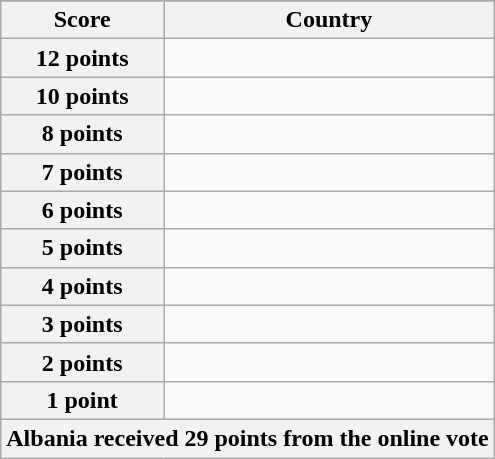<table class="wikitable">
<tr>
</tr>
<tr>
<th scope="col" width="33%">Score</th>
<th scope="col">Country</th>
</tr>
<tr>
<th scope="row">12 points</th>
<td></td>
</tr>
<tr>
<th scope="row">10 points</th>
<td></td>
</tr>
<tr>
<th scope="row">8 points</th>
<td></td>
</tr>
<tr>
<th scope="row">7 points</th>
<td></td>
</tr>
<tr>
<th scope="row">6 points</th>
<td></td>
</tr>
<tr>
<th scope="row">5 points</th>
<td></td>
</tr>
<tr>
<th scope="row">4 points</th>
<td></td>
</tr>
<tr>
<th scope="row">3 points</th>
<td></td>
</tr>
<tr>
<th scope="row">2 points</th>
<td></td>
</tr>
<tr>
<th scope="row">1 point</th>
<td></td>
</tr>
<tr>
<th colspan="2">Albania received 29 points from the online vote</th>
</tr>
</table>
